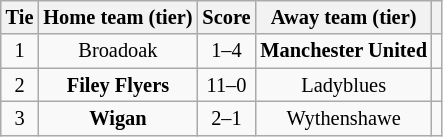<table class="wikitable" style="text-align:center; font-size:85%">
<tr>
<th>Tie</th>
<th>Home team (tier)</th>
<th>Score</th>
<th>Away team (tier)</th>
<th></th>
</tr>
<tr>
<td align="center">1</td>
<td>Broadoak</td>
<td align="center">1–4</td>
<td><strong>Manchester United</strong></td>
<td></td>
</tr>
<tr>
<td align="center">2</td>
<td><strong>Filey Flyers</strong></td>
<td align="center">11–0</td>
<td>Ladyblues</td>
<td></td>
</tr>
<tr>
<td align="center">3</td>
<td><strong>Wigan</strong></td>
<td align="center">2–1</td>
<td>Wythenshawe</td>
<td></td>
</tr>
</table>
